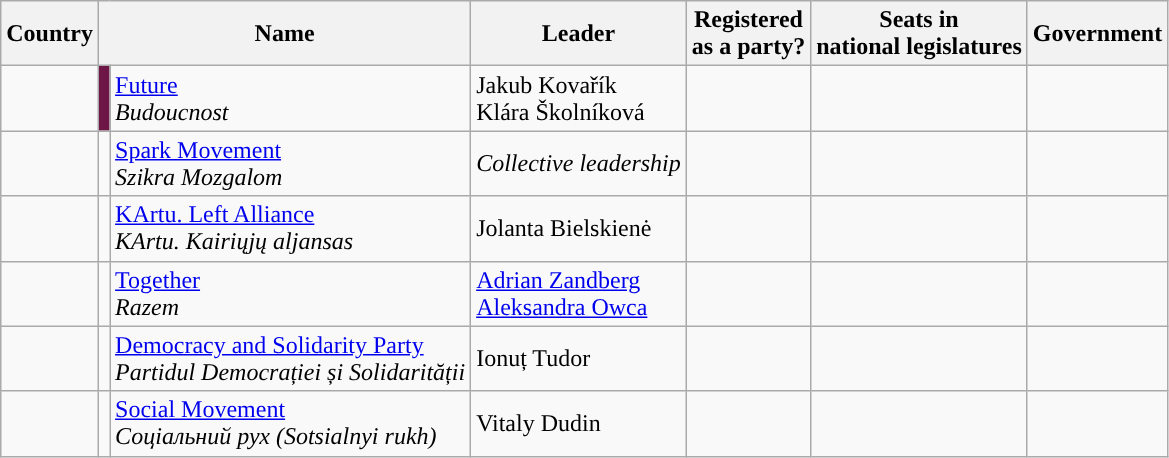<table class="wikitable sortable">
<tr>
<th>Country</th>
<th colspan="2">Name</th>
<th>Leader</th>
<th>Registered<br>as a party?</th>
<th>Seats in<br>national legislatures</th>
<th>Government</th>
</tr>
<tr>
<td></td>
<td style="background-color:#6E1646"></td>
<td><a href='#'>Future</a><br><em>Budoucnost</em></td>
<td>Jakub Kovařík<br>Klára Školníková</td>
<td></td>
<td align="left"></td>
<td></td>
</tr>
<tr>
<td></td>
<td style="background-color:"></td>
<td><a href='#'>Spark Movement</a><br><em>Szikra Mozgalom</em></td>
<td><em>Collective leadership</em></td>
<td></td>
<td></td>
<td></td>
</tr>
<tr>
<td></td>
<td style="background-color:"></td>
<td><a href='#'>KArtu. Left Alliance</a><br><em>KArtu. Kairiųjų aljansas</em></td>
<td>Jolanta Bielskienė</td>
<td></td>
<td></td>
<td></td>
</tr>
<tr>
<td></td>
<td style="background-color:"></td>
<td><a href='#'>Together</a><br><em>Razem</em></td>
<td><a href='#'>Adrian Zandberg</a><br><a href='#'>Aleksandra Owca</a></td>
<td></td>
<td></td>
<td></td>
</tr>
<tr>
<td></td>
<td style="background-color:"></td>
<td><a href='#'>Democracy and Solidarity Party</a><br><em>Partidul Democrației și Solidarității</em></td>
<td>Ionuț Tudor</td>
<td></td>
<td></td>
<td></td>
</tr>
<tr>
<td></td>
<td style="background-color:"></td>
<td><a href='#'>Social Movement</a><br><em>Соціальний рух (Sotsialnyi rukh)</em></td>
<td>Vitaly Dudin</td>
<td></td>
<td></td>
<td></td>
</tr>
</table>
